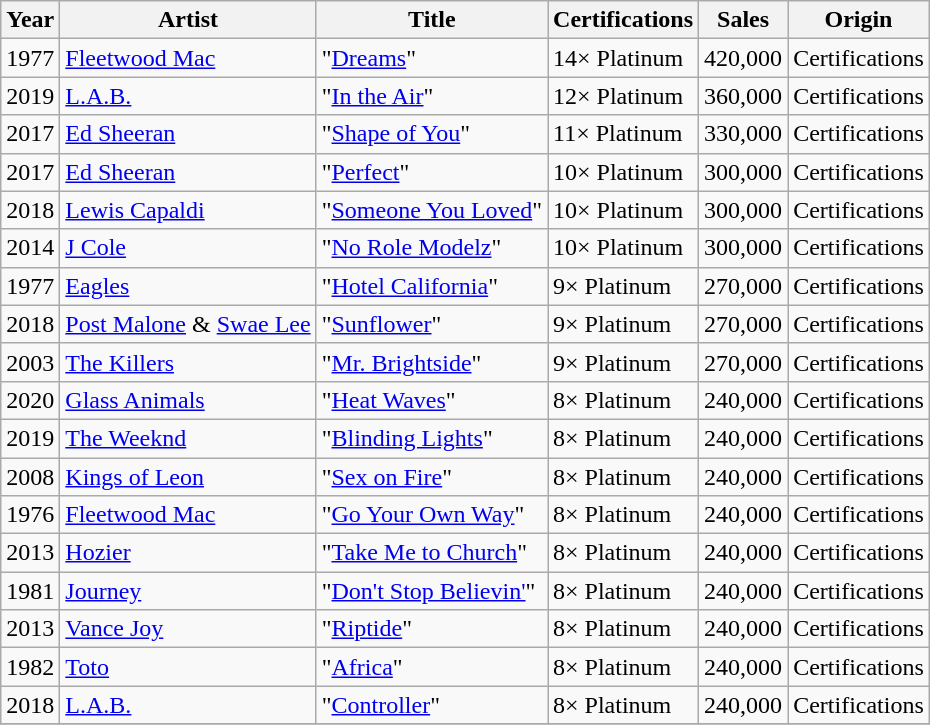<table class="wikitable">
<tr>
<th>Year</th>
<th>Artist</th>
<th>Title</th>
<th>Certifications</th>
<th>Sales</th>
<th>Origin</th>
</tr>
<tr>
<td>1977</td>
<td><a href='#'>Fleetwood Mac</a></td>
<td>"<a href='#'>Dreams</a>"</td>
<td>14× Platinum</td>
<td>420,000</td>
<td>Certifications</td>
</tr>
<tr>
<td>2019</td>
<td><a href='#'>L.A.B.</a></td>
<td>"<a href='#'>In the Air</a>"</td>
<td>12× Platinum</td>
<td>360,000</td>
<td>Certifications</td>
</tr>
<tr>
<td>2017</td>
<td><a href='#'>Ed Sheeran</a></td>
<td>"<a href='#'>Shape of You</a>"</td>
<td>11× Platinum</td>
<td>330,000</td>
<td>Certifications</td>
</tr>
<tr>
<td>2017</td>
<td><a href='#'>Ed Sheeran</a></td>
<td>"<a href='#'>Perfect</a>"</td>
<td>10× Platinum</td>
<td>300,000</td>
<td>Certifications</td>
</tr>
<tr>
<td>2018</td>
<td><a href='#'>Lewis Capaldi</a></td>
<td>"<a href='#'>Someone You Loved</a>"</td>
<td>10× Platinum</td>
<td>300,000</td>
<td>Certifications</td>
</tr>
<tr>
<td>2014</td>
<td><a href='#'>J Cole</a></td>
<td>"<a href='#'>No Role Modelz</a>"</td>
<td>10× Platinum</td>
<td>300,000</td>
<td>Certifications</td>
</tr>
<tr>
<td>1977</td>
<td><a href='#'>Eagles</a></td>
<td>"<a href='#'>Hotel California</a>"</td>
<td>9× Platinum</td>
<td>270,000</td>
<td>Certifications</td>
</tr>
<tr>
<td>2018</td>
<td><a href='#'>Post Malone</a> & <a href='#'>Swae Lee</a></td>
<td>"<a href='#'>Sunflower</a>"</td>
<td>9× Platinum</td>
<td>270,000</td>
<td>Certifications</td>
</tr>
<tr>
<td>2003</td>
<td><a href='#'>The Killers</a></td>
<td>"<a href='#'>Mr. Brightside</a>"</td>
<td>9× Platinum</td>
<td>270,000</td>
<td>Certifications</td>
</tr>
<tr>
<td>2020</td>
<td><a href='#'>Glass Animals</a></td>
<td>"<a href='#'>Heat Waves</a>"</td>
<td>8× Platinum</td>
<td>240,000</td>
<td>Certifications</td>
</tr>
<tr>
<td>2019</td>
<td><a href='#'>The Weeknd</a></td>
<td>"<a href='#'>Blinding Lights</a>"</td>
<td>8× Platinum</td>
<td>240,000</td>
<td>Certifications</td>
</tr>
<tr>
<td>2008</td>
<td><a href='#'>Kings of Leon</a></td>
<td>"<a href='#'>Sex on Fire</a>"</td>
<td>8× Platinum</td>
<td>240,000</td>
<td>Certifications</td>
</tr>
<tr>
<td>1976</td>
<td><a href='#'>Fleetwood Mac</a></td>
<td>"<a href='#'>Go Your Own Way</a>"</td>
<td>8× Platinum</td>
<td>240,000</td>
<td>Certifications</td>
</tr>
<tr>
<td>2013</td>
<td><a href='#'>Hozier</a></td>
<td>"<a href='#'>Take Me to Church</a>"</td>
<td>8× Platinum</td>
<td>240,000</td>
<td>Certifications</td>
</tr>
<tr>
<td>1981</td>
<td><a href='#'>Journey</a></td>
<td>"<a href='#'>Don't Stop Believin'</a>"</td>
<td>8× Platinum</td>
<td>240,000</td>
<td>Certifications</td>
</tr>
<tr>
<td>2013</td>
<td><a href='#'>Vance Joy</a></td>
<td>"<a href='#'>Riptide</a>"</td>
<td>8× Platinum</td>
<td>240,000</td>
<td>Certifications</td>
</tr>
<tr>
<td>1982</td>
<td><a href='#'>Toto</a></td>
<td>"<a href='#'>Africa</a>"</td>
<td>8× Platinum</td>
<td>240,000</td>
<td>Certifications</td>
</tr>
<tr>
<td>2018</td>
<td><a href='#'>L.A.B.</a></td>
<td>"<a href='#'>Controller</a>"</td>
<td>8× Platinum</td>
<td>240,000</td>
<td>Certifications</td>
</tr>
<tr>
</tr>
</table>
